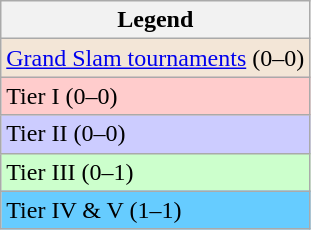<table class="wikitable sortable mw-collapsible mw-collapsed">
<tr>
<th>Legend</th>
</tr>
<tr>
<td align=center colspan=2 style="background:#f3e6d7;"><a href='#'>Grand Slam tournaments</a> (0–0)</td>
</tr>
<tr>
<td style="background:#fcc;">Tier I (0–0)</td>
</tr>
<tr>
<td style="background:#ccf;">Tier II (0–0)</td>
</tr>
<tr>
<td style="background:#cfc;">Tier III (0–1)</td>
</tr>
<tr>
<td style="background:#6cf;">Tier IV & V (1–1)</td>
</tr>
</table>
